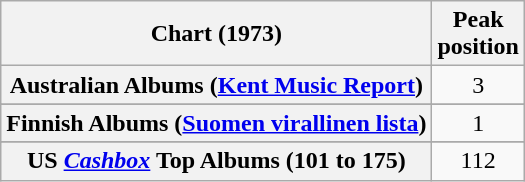<table class="wikitable sortable plainrowheaders" style="text-align:center">
<tr>
<th>Chart (1973)</th>
<th>Peak<br>position</th>
</tr>
<tr>
<th scope="row">Australian Albums (<a href='#'>Kent Music Report</a>)</th>
<td>3</td>
</tr>
<tr>
</tr>
<tr>
</tr>
<tr>
<th scope="row">Finnish Albums (<a href='#'>Suomen virallinen lista</a>)</th>
<td>1</td>
</tr>
<tr>
</tr>
<tr>
</tr>
<tr>
</tr>
<tr>
</tr>
<tr>
<th scope="row">US <em><a href='#'>Cashbox</a></em> Top Albums (101 to 175)</th>
<td>112</td>
</tr>
</table>
